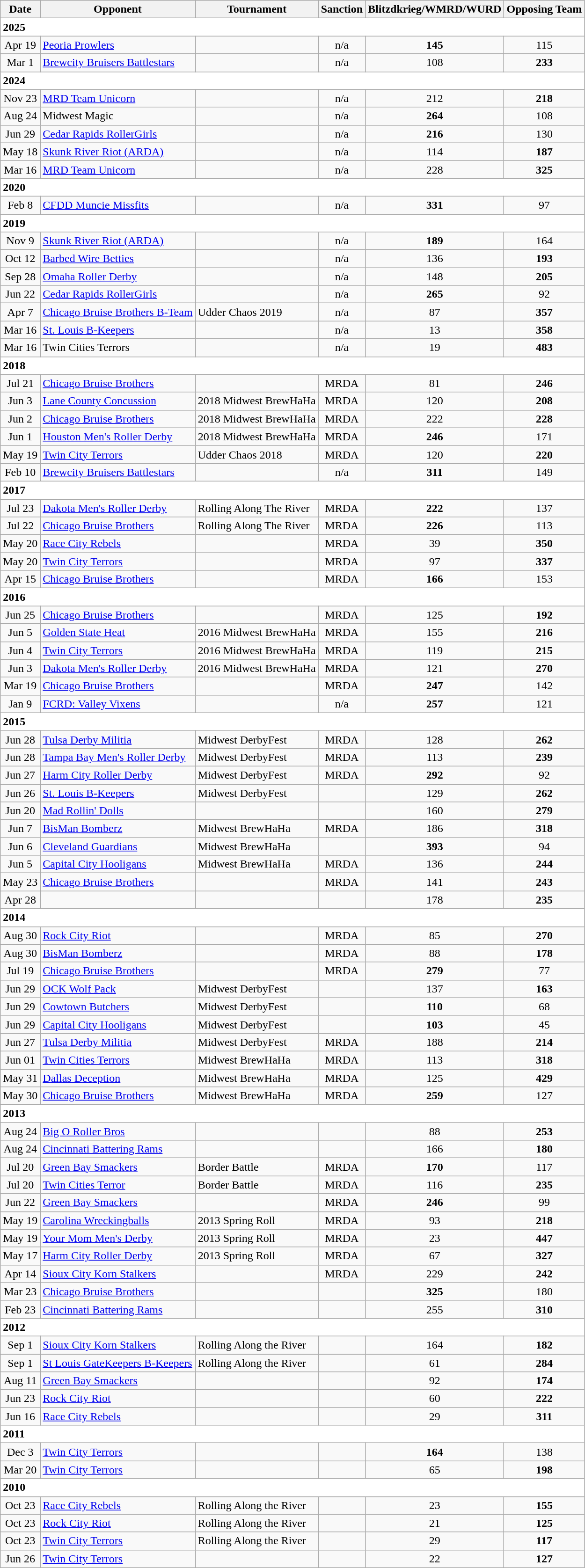<table class="wikitable">
<tr>
<th>Date</th>
<th>Opponent</th>
<th>Tournament</th>
<th>Sanction</th>
<th><span>Blitzdkrieg</span>/<span>WMRD</span>/<span>WURD</span></th>
<th>Opposing Team</th>
</tr>
<tr>
<td style="background: white" colspan='6'><span><strong>2025</strong></span></td>
</tr>
<tr>
<td align="center">Apr 19</td>
<td><a href='#'>Peoria Prowlers</a></td>
<td></td>
<td align="center">n/a</td>
<td align="center"><strong>145</strong></td>
<td align="center">115</td>
</tr>
<tr>
<td align="center">Mar 1</td>
<td><a href='#'>Brewcity Bruisers Battlestars</a></td>
<td></td>
<td align="center">n/a</td>
<td align="center">108</td>
<td align="center"><strong>233</strong></td>
</tr>
<tr>
<td style="background: white" colspan='6'><span><strong>2024</strong></span></td>
</tr>
<tr>
<td align="center">Nov 23</td>
<td><a href='#'>MRD Team Unicorn</a></td>
<td></td>
<td align="center">n/a</td>
<td align="center">212</td>
<td align="center"><strong>218</strong></td>
</tr>
<tr>
<td align="center">Aug 24</td>
<td>Midwest Magic</td>
<td></td>
<td align="center">n/a</td>
<td align="center"><strong>264</strong></td>
<td align="center">108</td>
</tr>
<tr>
<td align="center">Jun 29</td>
<td><a href='#'>Cedar Rapids RollerGirls</a></td>
<td></td>
<td align="center">n/a</td>
<td align="center"><strong>216</strong></td>
<td align="center">130</td>
</tr>
<tr>
<td align="center">May 18</td>
<td><a href='#'>Skunk River Riot (ARDA)</a></td>
<td></td>
<td align="center">n/a</td>
<td align="center">114</td>
<td align="center"><strong>187</strong></td>
</tr>
<tr>
<td align="center">Mar 16</td>
<td><a href='#'>MRD Team Unicorn</a></td>
<td></td>
<td align="center">n/a</td>
<td align="center">228</td>
<td align="center"><strong>325</strong></td>
</tr>
<tr>
<td style="background: white" colspan='6'><span><strong>2020</strong></span></td>
</tr>
<tr>
<td align="center">Feb 8</td>
<td><a href='#'>CFDD Muncie Missfits</a></td>
<td></td>
<td align="center">n/a</td>
<td align="center"><strong>331</strong></td>
<td align="center">97</td>
</tr>
<tr>
<td style="background: white" colspan='6'><span><strong>2019</strong></span></td>
</tr>
<tr>
<td align="center">Nov 9</td>
<td><a href='#'>Skunk River Riot (ARDA)</a></td>
<td></td>
<td align="center">n/a</td>
<td align="center"><strong>189</strong></td>
<td align="center">164</td>
</tr>
<tr>
<td align="center">Oct 12</td>
<td><a href='#'>Barbed Wire Betties</a></td>
<td></td>
<td align="center">n/a</td>
<td align="center">136</td>
<td align="center"><strong>193</strong></td>
</tr>
<tr>
<td align="center"><span>Sep 28</span></td>
<td><a href='#'>Omaha Roller Derby</a></td>
<td></td>
<td align="center">n/a</td>
<td align="center">148</td>
<td align="center"><strong>205</strong></td>
</tr>
<tr>
<td align="center"><span>Jun 22</span></td>
<td><a href='#'>Cedar Rapids RollerGirls</a></td>
<td></td>
<td align="center">n/a</td>
<td align="center"><strong>265</strong></td>
<td align="center">92</td>
</tr>
<tr>
<td align="center">Apr 7</td>
<td><a href='#'>Chicago Bruise Brothers B-Team</a></td>
<td>Udder Chaos 2019</td>
<td align="center">n/a</td>
<td align="center">87</td>
<td align="center"><strong>357</strong></td>
</tr>
<tr>
<td align="center">Mar 16</td>
<td><a href='#'>St. Louis B-Keepers</a></td>
<td></td>
<td align="center">n/a</td>
<td align="center">13</td>
<td align="center"><strong>358</strong></td>
</tr>
<tr>
<td align="center">Mar 16</td>
<td>Twin Cities Terrors</td>
<td></td>
<td align="center">n/a</td>
<td align="center">19</td>
<td align="center"><strong>483</strong></td>
</tr>
<tr>
<td style="background: white" colspan='6'><span><strong>2018</strong></span></td>
</tr>
<tr>
<td align="center">Jul 21</td>
<td><a href='#'>Chicago Bruise Brothers</a></td>
<td></td>
<td align="center">MRDA</td>
<td align="center">81</td>
<td align="center"><strong>246</strong></td>
</tr>
<tr>
<td align="center">Jun 3</td>
<td><a href='#'>Lane County Concussion</a></td>
<td>2018 Midwest BrewHaHa</td>
<td align="center">MRDA</td>
<td align="center">120</td>
<td align="center"><strong>208</strong></td>
</tr>
<tr>
<td align="center">Jun 2</td>
<td><a href='#'>Chicago Bruise Brothers</a></td>
<td>2018 Midwest BrewHaHa</td>
<td align="center">MRDA</td>
<td align="center">222</td>
<td align="center"><strong>228</strong></td>
</tr>
<tr>
<td align="center">Jun 1</td>
<td><a href='#'>Houston Men's Roller Derby</a></td>
<td>2018 Midwest BrewHaHa</td>
<td align="center">MRDA</td>
<td align="center"><strong>246</strong></td>
<td align="center">171</td>
</tr>
<tr>
<td align="center">May 19</td>
<td><a href='#'>Twin City Terrors</a></td>
<td>Udder Chaos 2018</td>
<td align="center">MRDA</td>
<td align="center">120</td>
<td align="center"><strong>220</strong></td>
</tr>
<tr>
<td align="center">Feb 10</td>
<td><a href='#'>Brewcity Bruisers Battlestars</a></td>
<td></td>
<td align="center">n/a</td>
<td align="center"><strong>311</strong></td>
<td align="center">149</td>
</tr>
<tr>
<td style="background: white" colspan='6'><span><strong>2017</strong></span></td>
</tr>
<tr>
<td align="center">Jul 23</td>
<td><a href='#'>Dakota Men's Roller Derby</a></td>
<td>Rolling Along The River</td>
<td align="center">MRDA</td>
<td align="center"><strong>222</strong></td>
<td align="center">137</td>
</tr>
<tr>
<td align="center">Jul 22</td>
<td><a href='#'>Chicago Bruise Brothers</a></td>
<td>Rolling Along The River</td>
<td align="center">MRDA</td>
<td align="center"><strong>226</strong></td>
<td align="center">113</td>
</tr>
<tr>
<td align="center">May 20</td>
<td><a href='#'>Race City Rebels</a></td>
<td></td>
<td align="center">MRDA</td>
<td align="center">39</td>
<td align="center"><strong>350</strong></td>
</tr>
<tr>
<td align="center">May 20</td>
<td><a href='#'>Twin City Terrors</a></td>
<td></td>
<td align="center">MRDA</td>
<td align="center">97</td>
<td align="center"><strong>337</strong></td>
</tr>
<tr>
<td align="center">Apr 15</td>
<td><a href='#'>Chicago Bruise Brothers</a></td>
<td></td>
<td align="center">MRDA</td>
<td align="center"><strong>166</strong></td>
<td align="center">153</td>
</tr>
<tr>
<td style="background: white" colspan='6'><span><strong>2016</strong></span></td>
</tr>
<tr>
<td align="center">Jun 25</td>
<td><a href='#'>Chicago Bruise Brothers</a></td>
<td></td>
<td align="center">MRDA</td>
<td align="center">125</td>
<td align="center"><strong>192</strong></td>
</tr>
<tr>
<td align="center">Jun 5</td>
<td><a href='#'>Golden State Heat</a></td>
<td>2016 Midwest BrewHaHa</td>
<td align="center">MRDA</td>
<td align="center">155</td>
<td align="center"><strong>216</strong></td>
</tr>
<tr>
<td align="center">Jun 4</td>
<td><a href='#'>Twin City Terrors</a></td>
<td>2016 Midwest BrewHaHa</td>
<td align="center">MRDA</td>
<td align="center">119</td>
<td align="center"><strong>215</strong></td>
</tr>
<tr>
<td align="center">Jun 3</td>
<td><a href='#'>Dakota Men's Roller Derby</a></td>
<td>2016 Midwest BrewHaHa</td>
<td align="center">MRDA</td>
<td align="center">121</td>
<td align="center"><strong>270</strong></td>
</tr>
<tr>
<td align="center">Mar 19</td>
<td><a href='#'>Chicago Bruise Brothers</a></td>
<td></td>
<td align="center">MRDA</td>
<td align="center"><strong>247</strong></td>
<td align="center">142</td>
</tr>
<tr>
<td align="center">Jan 9</td>
<td><a href='#'>FCRD: Valley Vixens</a></td>
<td></td>
<td align="center">n/a</td>
<td align="center"><strong>257</strong></td>
<td align="center">121</td>
</tr>
<tr>
<td style="background: white" colspan='6'><span><strong>2015</strong></span></td>
</tr>
<tr>
<td align="center">Jun 28</td>
<td><a href='#'>Tulsa Derby Militia</a></td>
<td>Midwest DerbyFest</td>
<td align="center">MRDA</td>
<td align="center">128</td>
<td align="center"><strong>262</strong></td>
</tr>
<tr>
<td align="center">Jun 28</td>
<td><a href='#'>Tampa Bay Men's Roller Derby</a></td>
<td>Midwest DerbyFest</td>
<td align="center">MRDA</td>
<td align="center">113</td>
<td align="center"><strong>239</strong></td>
</tr>
<tr>
<td align="center">Jun 27</td>
<td><a href='#'>Harm City Roller Derby</a></td>
<td>Midwest DerbyFest</td>
<td align="center">MRDA</td>
<td align="center"><strong>292</strong></td>
<td align="center">92</td>
</tr>
<tr>
<td align="center">Jun 26</td>
<td><a href='#'>St. Louis B-Keepers</a></td>
<td>Midwest DerbyFest</td>
<td align="center"></td>
<td align="center">129</td>
<td align="center"><strong>262</strong></td>
</tr>
<tr>
<td align="center">Jun 20</td>
<td><a href='#'>Mad Rollin' Dolls</a></td>
<td></td>
<td align="center"></td>
<td align="center">160</td>
<td align="center"><strong>279</strong></td>
</tr>
<tr>
<td align="center">Jun 7</td>
<td><a href='#'>BisMan Bomberz</a></td>
<td>Midwest BrewHaHa</td>
<td align="center">MRDA</td>
<td align="center">186</td>
<td align="center"><strong>318</strong></td>
</tr>
<tr>
<td align="center">Jun 6</td>
<td><a href='#'>Cleveland Guardians</a></td>
<td>Midwest BrewHaHa</td>
<td align="center"></td>
<td align="center"><strong>393</strong></td>
<td align="center">94</td>
</tr>
<tr>
<td align="center">Jun 5</td>
<td><a href='#'>Capital City Hooligans</a></td>
<td>Midwest BrewHaHa</td>
<td align="center">MRDA</td>
<td align="center">136</td>
<td align="center"><strong>244</strong></td>
</tr>
<tr>
<td align="center">May 23</td>
<td><a href='#'>Chicago Bruise Brothers</a></td>
<td></td>
<td align="center">MRDA</td>
<td align="center">141</td>
<td align="center"><strong>243</strong></td>
</tr>
<tr>
<td align="center">Apr 28</td>
<td></td>
<td></td>
<td align="center"></td>
<td align="center">178</td>
<td align="center"><strong>235</strong></td>
</tr>
<tr>
<td style="background: white" colspan='6'><span><strong>2014</strong></span></td>
</tr>
<tr>
<td align="center">Aug 30</td>
<td><a href='#'>Rock City Riot</a></td>
<td></td>
<td align="center">MRDA</td>
<td align="center">85</td>
<td align="center"><strong>270</strong></td>
</tr>
<tr>
<td align="center">Aug 30</td>
<td><a href='#'>BisMan Bomberz</a></td>
<td></td>
<td align="center">MRDA</td>
<td align="center">88</td>
<td align="center"><strong>178</strong></td>
</tr>
<tr>
<td align="center">Jul 19</td>
<td><a href='#'>Chicago Bruise Brothers</a></td>
<td></td>
<td align="center">MRDA</td>
<td align="center"><strong>279</strong></td>
<td align="center">77</td>
</tr>
<tr>
<td align="center">Jun 29</td>
<td><a href='#'>OCK Wolf Pack</a></td>
<td>Midwest DerbyFest</td>
<td></td>
<td align="center">137</td>
<td align="center"><strong>163</strong></td>
</tr>
<tr>
<td align="center">Jun 29</td>
<td><a href='#'>Cowtown Butchers</a></td>
<td>Midwest DerbyFest</td>
<td></td>
<td align="center"><strong>110</strong></td>
<td align="center">68</td>
</tr>
<tr>
<td align="center">Jun 29</td>
<td><a href='#'>Capital City Hooligans</a></td>
<td>Midwest DerbyFest</td>
<td></td>
<td align="center"><strong>103</strong></td>
<td align="center">45</td>
</tr>
<tr>
<td align="center">Jun 27</td>
<td><a href='#'>Tulsa Derby Militia</a></td>
<td>Midwest DerbyFest</td>
<td align="center">MRDA</td>
<td align="center">188</td>
<td align="center"><strong>214</strong></td>
</tr>
<tr>
<td align="center">Jun 01</td>
<td><a href='#'>Twin Cities Terrors</a></td>
<td>Midwest BrewHaHa</td>
<td align="center">MRDA</td>
<td align="center">113</td>
<td align="center"><strong>318</strong></td>
</tr>
<tr>
<td align="center">May 31</td>
<td><a href='#'>Dallas Deception</a></td>
<td>Midwest BrewHaHa</td>
<td align="center">MRDA</td>
<td align="center">125</td>
<td align="center"><strong>429</strong></td>
</tr>
<tr>
<td align="center">May 30</td>
<td><a href='#'>Chicago Bruise Brothers</a></td>
<td>Midwest BrewHaHa</td>
<td align="center">MRDA</td>
<td align="center"><strong>259</strong></td>
<td align="center">127</td>
</tr>
<tr>
<td style="background: white" colspan='6'><span><strong>2013</strong></span></td>
</tr>
<tr>
<td align="center">Aug 24</td>
<td><a href='#'>Big O Roller Bros</a></td>
<td></td>
<td></td>
<td align="center">88</td>
<td align="center"><strong>253</strong></td>
</tr>
<tr>
<td align="center">Aug 24</td>
<td><a href='#'>Cincinnati Battering Rams</a></td>
<td></td>
<td></td>
<td align="center">166</td>
<td align="center"><strong>180</strong></td>
</tr>
<tr>
<td align="center">Jul 20</td>
<td><a href='#'>Green Bay Smackers</a></td>
<td>Border Battle</td>
<td align="center">MRDA</td>
<td align="center"><strong>170</strong></td>
<td align="center">117</td>
</tr>
<tr>
<td align="center">Jul 20</td>
<td><a href='#'>Twin Cities Terror</a></td>
<td>Border Battle</td>
<td align="center">MRDA</td>
<td align="center">116</td>
<td align="center"><strong>235</strong></td>
</tr>
<tr>
<td align="center">Jun 22</td>
<td><a href='#'>Green Bay Smackers</a></td>
<td></td>
<td align="center">MRDA</td>
<td align="center"><strong>246</strong></td>
<td align="center">99</td>
</tr>
<tr>
<td align="center">May 19</td>
<td><a href='#'>Carolina Wreckingballs</a></td>
<td>2013 Spring Roll</td>
<td align="center">MRDA</td>
<td align="center">93</td>
<td align="center"><strong>218</strong></td>
</tr>
<tr>
<td align="center">May 19</td>
<td><a href='#'>Your Mom Men's Derby</a></td>
<td>2013 Spring Roll</td>
<td align="center">MRDA</td>
<td align="center">23</td>
<td align="center"><strong>447</strong></td>
</tr>
<tr>
<td align="center">May 17</td>
<td><a href='#'>Harm City Roller Derby</a></td>
<td>2013 Spring Roll</td>
<td align="center">MRDA</td>
<td align="center">67</td>
<td align="center"><strong>327</strong></td>
</tr>
<tr>
<td align="center">Apr 14</td>
<td><a href='#'>Sioux City Korn Stalkers</a></td>
<td></td>
<td align="center">MRDA</td>
<td align="center">229</td>
<td align="center"><strong>242</strong></td>
</tr>
<tr>
<td align="center">Mar 23</td>
<td><a href='#'>Chicago Bruise Brothers</a></td>
<td></td>
<td></td>
<td align="center"><strong>325</strong></td>
<td align="center">180</td>
</tr>
<tr>
<td align="center">Feb 23</td>
<td><a href='#'>Cincinnati Battering Rams</a></td>
<td></td>
<td></td>
<td align="center">255</td>
<td align="center"><strong>310</strong></td>
</tr>
<tr>
<td style="background: white" colspan='6'><span><strong>2012</strong></span></td>
</tr>
<tr>
<td align="center">Sep 1</td>
<td><a href='#'>Sioux City Korn Stalkers</a></td>
<td>Rolling Along the River</td>
<td></td>
<td align="center">164</td>
<td align="center"><strong>182</strong></td>
</tr>
<tr>
<td align="center">Sep 1</td>
<td><a href='#'>St Louis GateKeepers B-Keepers</a></td>
<td>Rolling Along the River</td>
<td></td>
<td align="center">61</td>
<td align="center"><strong>284</strong></td>
</tr>
<tr>
<td align="center">Aug 11</td>
<td><a href='#'>Green Bay Smackers</a></td>
<td></td>
<td></td>
<td align="center">92</td>
<td align="center"><strong>174</strong></td>
</tr>
<tr>
<td align="center">Jun 23</td>
<td><a href='#'>Rock City Riot</a></td>
<td></td>
<td></td>
<td align="center">60</td>
<td align="center"><strong>222</strong></td>
</tr>
<tr>
<td align="center">Jun 16</td>
<td><a href='#'>Race City Rebels</a></td>
<td></td>
<td></td>
<td align="center">29</td>
<td align="center"><strong>311</strong></td>
</tr>
<tr>
<td style="background: white" colspan='6'><span><strong>2011</strong></span></td>
</tr>
<tr>
<td align="center">Dec 3</td>
<td><a href='#'>Twin City Terrors</a></td>
<td></td>
<td></td>
<td align="center"><strong>164</strong></td>
<td align="center">138</td>
</tr>
<tr>
<td align="center">Mar 20</td>
<td><a href='#'>Twin City Terrors</a></td>
<td></td>
<td></td>
<td align="center">65</td>
<td align="center"><strong>198</strong></td>
</tr>
<tr>
<td style="background: white" colspan='6'><span><strong>2010</strong></span></td>
</tr>
<tr>
<td align="center">Oct 23</td>
<td><a href='#'>Race City Rebels</a></td>
<td>Rolling Along the River</td>
<td></td>
<td align="center">23</td>
<td align="center"><strong>155</strong></td>
</tr>
<tr>
<td align="center">Oct 23</td>
<td><a href='#'>Rock City Riot</a></td>
<td>Rolling Along the River</td>
<td></td>
<td align="center">21</td>
<td align="center"><strong>125</strong></td>
</tr>
<tr>
<td align="center">Oct 23</td>
<td><a href='#'>Twin City Terrors</a></td>
<td>Rolling Along the River</td>
<td></td>
<td align="center">29</td>
<td align="center"><strong>117</strong></td>
</tr>
<tr>
<td align="center">Jun 26</td>
<td><a href='#'>Twin City Terrors</a></td>
<td></td>
<td></td>
<td align="center">22</td>
<td align="center"><strong>127</strong></td>
</tr>
</table>
